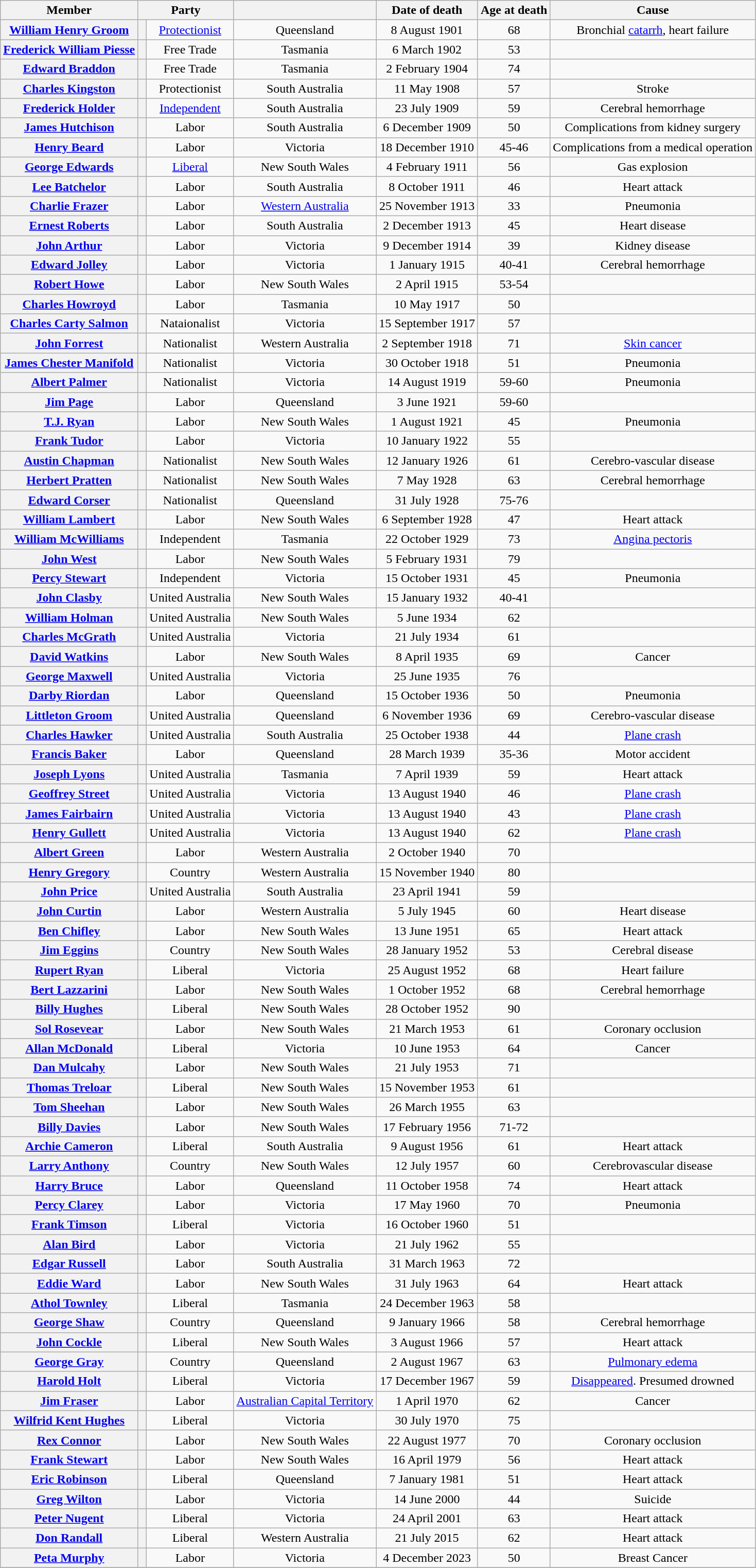<table class="wikitable sortable" style="text-align:center">
<tr>
<th>Member</th>
<th colspan=2>Party</th>
<th></th>
<th>Date of death</th>
<th>Age at death</th>
<th>Cause</th>
</tr>
<tr>
<th><a href='#'>William Henry Groom</a></th>
<th> </th>
<td><a href='#'>Protectionist</a></td>
<td>Queensland<br></td>
<td nowrap>8 August 1901</td>
<td nowrap>68</td>
<td>Bronchial <a href='#'>catarrh</a>, heart failure</td>
</tr>
<tr>
<th><a href='#'>Frederick William Piesse</a></th>
<th> </th>
<td>Free Trade</td>
<td>Tasmania<br></td>
<td nowrap>6 March 1902</td>
<td nowrap>53</td>
<td></td>
</tr>
<tr>
<th><a href='#'>Edward Braddon</a></th>
<th> </th>
<td>Free Trade</td>
<td>Tasmania<br></td>
<td nowrap>2 February 1904</td>
<td nowrap>74</td>
<td></td>
</tr>
<tr>
<th><a href='#'>Charles Kingston</a></th>
<th> </th>
<td>Protectionist</td>
<td>South Australia<br></td>
<td nowrap>11 May 1908</td>
<td nowrap>57</td>
<td>Stroke</td>
</tr>
<tr>
<th><a href='#'>Frederick Holder</a></th>
<th> </th>
<td><a href='#'>Independent</a></td>
<td>South Australia<br></td>
<td nowrap>23 July 1909</td>
<td nowrap>59</td>
<td>Cerebral hemorrhage</td>
</tr>
<tr>
<th><a href='#'>James Hutchison</a></th>
<th> </th>
<td>Labor</td>
<td>South Australia<br></td>
<td nowrap>6 December 1909</td>
<td nowrap>50</td>
<td>Complications from kidney surgery</td>
</tr>
<tr>
<th><a href='#'>Henry Beard</a></th>
<th> </th>
<td>Labor</td>
<td>Victoria<br></td>
<td nowrap>18 December 1910</td>
<td nowrap>45-46</td>
<td>Complications from a medical operation</td>
</tr>
<tr>
<th><a href='#'>George Edwards</a></th>
<th> </th>
<td><a href='#'>Liberal</a></td>
<td>New South Wales<br></td>
<td nowrap>4 February 1911</td>
<td nowrap>56</td>
<td>Gas explosion</td>
</tr>
<tr>
<th><a href='#'>Lee Batchelor</a></th>
<th> </th>
<td>Labor</td>
<td>South Australia<br></td>
<td nowrap>8 October 1911</td>
<td nowrap>46</td>
<td>Heart attack</td>
</tr>
<tr>
<th><a href='#'>Charlie Frazer</a></th>
<th> </th>
<td>Labor</td>
<td><a href='#'>Western Australia</a><br></td>
<td nowrap>25 November 1913</td>
<td nowrap>33</td>
<td>Pneumonia</td>
</tr>
<tr>
<th><a href='#'>Ernest Roberts</a></th>
<th> </th>
<td>Labor</td>
<td>South Australia<br></td>
<td nowrap>2 December 1913</td>
<td nowrap>45</td>
<td>Heart disease</td>
</tr>
<tr>
<th><a href='#'>John Arthur</a></th>
<th> </th>
<td>Labor</td>
<td>Victoria<br></td>
<td nowrap>9 December 1914</td>
<td nowrap>39</td>
<td>Kidney disease</td>
</tr>
<tr>
<th><a href='#'>Edward Jolley</a></th>
<th> </th>
<td>Labor</td>
<td>Victoria<br></td>
<td nowrap>1 January 1915</td>
<td nowrap>40-41</td>
<td>Cerebral hemorrhage</td>
</tr>
<tr>
<th><a href='#'>Robert Howe</a></th>
<th> </th>
<td>Labor</td>
<td>New South Wales<br></td>
<td nowrap>2 April 1915</td>
<td nowrap>53-54</td>
<td></td>
</tr>
<tr>
<th><a href='#'>Charles Howroyd</a></th>
<th> </th>
<td>Labor</td>
<td>Tasmania<br></td>
<td nowrap>10 May 1917</td>
<td nowrap>50</td>
<td></td>
</tr>
<tr>
<th><a href='#'>Charles Carty Salmon</a></th>
<th> </th>
<td>Nataionalist</td>
<td>Victoria<br></td>
<td nowrap>15 September 1917</td>
<td nowrap>57</td>
<td></td>
</tr>
<tr>
<th><a href='#'>John Forrest</a></th>
<th> </th>
<td>Nationalist</td>
<td>Western Australia<br></td>
<td nowrap>2 September 1918</td>
<td nowrap>71</td>
<td><a href='#'>Skin cancer</a></td>
</tr>
<tr>
<th><a href='#'>James Chester Manifold</a></th>
<th> </th>
<td>Nationalist</td>
<td>Victoria<br></td>
<td nowrap>30 October 1918</td>
<td nowrap>51</td>
<td>Pneumonia</td>
</tr>
<tr>
<th><a href='#'>Albert Palmer</a></th>
<th> </th>
<td>Nationalist</td>
<td>Victoria<br></td>
<td nowrap>14 August 1919</td>
<td nowrap>59-60</td>
<td>Pneumonia</td>
</tr>
<tr>
<th><a href='#'>Jim Page</a></th>
<th> </th>
<td>Labor</td>
<td>Queensland<br></td>
<td nowrap>3 June 1921</td>
<td nowrap>59-60</td>
<td></td>
</tr>
<tr>
<th><a href='#'>T.J. Ryan</a></th>
<th> </th>
<td>Labor</td>
<td>New South Wales<br></td>
<td nowrap>1 August 1921</td>
<td nowrap>45</td>
<td>Pneumonia</td>
</tr>
<tr>
<th><a href='#'>Frank Tudor</a></th>
<th> </th>
<td>Labor</td>
<td>Victoria<br></td>
<td nowrap>10 January 1922</td>
<td nowrap>55</td>
<td></td>
</tr>
<tr>
<th><a href='#'>Austin Chapman</a></th>
<th> </th>
<td>Nationalist</td>
<td>New South Wales<br></td>
<td nowrap>12 January 1926</td>
<td nowrap>61</td>
<td>Cerebro-vascular disease</td>
</tr>
<tr>
<th><a href='#'>Herbert Pratten</a></th>
<th> </th>
<td>Nationalist</td>
<td>New South Wales<br></td>
<td nowrap>7 May 1928</td>
<td nowrap>63</td>
<td>Cerebral hemorrhage</td>
</tr>
<tr>
<th><a href='#'>Edward Corser</a></th>
<th> </th>
<td>Nationalist</td>
<td>Queensland<br></td>
<td nowrap>31 July 1928</td>
<td nowrap>75-76</td>
<td></td>
</tr>
<tr>
<th><a href='#'>William Lambert</a></th>
<th> </th>
<td>Labor</td>
<td>New South Wales<br></td>
<td nowrap>6 September 1928</td>
<td nowrap>47</td>
<td>Heart attack</td>
</tr>
<tr>
<th><a href='#'>William McWilliams</a></th>
<th> </th>
<td>Independent</td>
<td>Tasmania<br></td>
<td nowrap>22 October 1929</td>
<td nowrap>73</td>
<td><a href='#'>Angina pectoris</a></td>
</tr>
<tr>
<th><a href='#'>John West</a></th>
<th> </th>
<td>Labor</td>
<td>New South Wales<br></td>
<td nowrap>5 February 1931</td>
<td nowrap>79</td>
<td></td>
</tr>
<tr>
<th><a href='#'>Percy Stewart</a></th>
<th> </th>
<td>Independent</td>
<td>Victoria<br></td>
<td nowrap>15 October 1931</td>
<td nowrap>45</td>
<td>Pneumonia</td>
</tr>
<tr>
<th><a href='#'>John Clasby</a></th>
<th> </th>
<td>United Australia</td>
<td>New South Wales<br></td>
<td nowrap>15 January 1932</td>
<td nowrap>40-41</td>
<td></td>
</tr>
<tr>
<th><a href='#'>William Holman</a></th>
<th> </th>
<td>United Australia</td>
<td>New South Wales<br></td>
<td nowrap>5 June 1934</td>
<td nowrap>62</td>
<td></td>
</tr>
<tr>
<th><a href='#'>Charles McGrath</a></th>
<th> </th>
<td>United Australia</td>
<td>Victoria<br></td>
<td nowrap>21 July 1934</td>
<td nowrap>61</td>
<td></td>
</tr>
<tr>
<th><a href='#'>David Watkins</a></th>
<th> </th>
<td>Labor</td>
<td>New South Wales<br></td>
<td nowrap>8 April 1935</td>
<td nowrap>69</td>
<td>Cancer</td>
</tr>
<tr>
<th><a href='#'>George Maxwell</a></th>
<th> </th>
<td>United Australia</td>
<td>Victoria<br></td>
<td nowrap>25 June 1935</td>
<td nowrap>76</td>
<td></td>
</tr>
<tr>
<th><a href='#'>Darby Riordan</a></th>
<th> </th>
<td>Labor</td>
<td>Queensland<br></td>
<td nowrap>15 October 1936</td>
<td nowrap>50</td>
<td>Pneumonia</td>
</tr>
<tr>
<th><a href='#'>Littleton Groom</a></th>
<th> </th>
<td>United Australia</td>
<td>Queensland<br></td>
<td nowrap>6 November 1936</td>
<td nowrap>69</td>
<td>Cerebro-vascular disease</td>
</tr>
<tr>
<th><a href='#'>Charles Hawker</a></th>
<th> </th>
<td>United Australia</td>
<td>South Australia<br></td>
<td nowrap>25 October 1938</td>
<td nowrap>44</td>
<td><a href='#'>Plane crash</a></td>
</tr>
<tr>
<th><a href='#'>Francis Baker</a></th>
<th> </th>
<td>Labor</td>
<td>Queensland<br></td>
<td nowrap>28 March 1939</td>
<td nowrap>35-36</td>
<td>Motor accident</td>
</tr>
<tr>
<th><a href='#'>Joseph Lyons</a></th>
<th> </th>
<td>United Australia</td>
<td>Tasmania<br></td>
<td nowrap>7 April 1939</td>
<td nowrap>59</td>
<td>Heart attack</td>
</tr>
<tr>
<th><a href='#'>Geoffrey Street</a></th>
<th> </th>
<td>United Australia</td>
<td>Victoria<br></td>
<td nowrap>13 August 1940</td>
<td nowrap>46</td>
<td><a href='#'>Plane crash</a></td>
</tr>
<tr>
<th><a href='#'>James Fairbairn</a></th>
<th> </th>
<td>United Australia</td>
<td>Victoria<br></td>
<td nowrap>13 August 1940</td>
<td nowrap>43</td>
<td><a href='#'>Plane crash</a></td>
</tr>
<tr>
<th><a href='#'>Henry Gullett</a></th>
<th> </th>
<td>United Australia</td>
<td>Victoria<br></td>
<td nowrap>13 August 1940</td>
<td nowrap>62</td>
<td><a href='#'>Plane crash</a></td>
</tr>
<tr>
<th><a href='#'>Albert Green</a></th>
<th> </th>
<td>Labor</td>
<td>Western Australia<br></td>
<td nowrap>2 October 1940</td>
<td nowrap>70</td>
<td></td>
</tr>
<tr>
<th><a href='#'>Henry Gregory</a></th>
<th> </th>
<td>Country</td>
<td>Western Australia<br></td>
<td nowrap>15 November 1940</td>
<td nowrap>80</td>
<td></td>
</tr>
<tr>
<th><a href='#'>John Price</a></th>
<th> </th>
<td>United Australia</td>
<td>South Australia<br></td>
<td nowrap>23 April 1941</td>
<td nowrap>59</td>
<td></td>
</tr>
<tr>
<th><a href='#'>John Curtin</a></th>
<th> </th>
<td>Labor</td>
<td>Western Australia<br></td>
<td nowrap>5 July 1945</td>
<td nowrap>60</td>
<td>Heart disease</td>
</tr>
<tr>
<th><a href='#'>Ben Chifley</a></th>
<th> </th>
<td>Labor</td>
<td>New South Wales<br></td>
<td nowrap>13 June 1951</td>
<td nowrap>65</td>
<td>Heart attack</td>
</tr>
<tr>
<th><a href='#'>Jim Eggins</a></th>
<th> </th>
<td>Country</td>
<td>New South Wales<br></td>
<td nowrap>28 January 1952</td>
<td nowrap>53</td>
<td>Cerebral disease</td>
</tr>
<tr>
<th><a href='#'>Rupert Ryan</a></th>
<th> </th>
<td>Liberal</td>
<td>Victoria<br></td>
<td nowrap>25 August 1952</td>
<td nowrap>68</td>
<td>Heart failure</td>
</tr>
<tr>
<th><a href='#'>Bert Lazzarini</a></th>
<th> </th>
<td>Labor</td>
<td>New South Wales<br></td>
<td nowrap>1 October 1952</td>
<td nowrap>68</td>
<td>Cerebral hemorrhage</td>
</tr>
<tr>
<th><a href='#'>Billy Hughes</a></th>
<th> </th>
<td>Liberal</td>
<td>New South Wales<br></td>
<td nowrap>28 October 1952</td>
<td nowrap>90</td>
<td></td>
</tr>
<tr>
<th><a href='#'>Sol Rosevear</a></th>
<th> </th>
<td>Labor</td>
<td>New South Wales<br></td>
<td nowrap>21 March 1953</td>
<td nowrap>61</td>
<td>Coronary occlusion</td>
</tr>
<tr>
<th><a href='#'>Allan McDonald</a></th>
<th> </th>
<td>Liberal</td>
<td>Victoria<br></td>
<td nowrap>10 June 1953</td>
<td nowrap>64</td>
<td>Cancer</td>
</tr>
<tr>
<th><a href='#'>Dan Mulcahy</a></th>
<th> </th>
<td>Labor</td>
<td>New South Wales<br></td>
<td nowrap>21 July 1953</td>
<td nowrap>71</td>
<td></td>
</tr>
<tr>
<th><a href='#'>Thomas Treloar</a></th>
<th> </th>
<td>Liberal</td>
<td>New South Wales<br></td>
<td nowrap>15 November 1953</td>
<td nowrap>61</td>
<td></td>
</tr>
<tr>
<th><a href='#'>Tom Sheehan</a></th>
<th> </th>
<td>Labor</td>
<td>New South Wales<br></td>
<td nowrap>26 March 1955</td>
<td nowrap>63</td>
<td></td>
</tr>
<tr>
<th><a href='#'>Billy Davies</a></th>
<th> </th>
<td>Labor</td>
<td>New South Wales<br></td>
<td nowrap>17 February 1956</td>
<td nowrap>71-72</td>
<td></td>
</tr>
<tr>
<th><a href='#'>Archie Cameron</a></th>
<th> </th>
<td>Liberal</td>
<td>South Australia<br></td>
<td nowrap>9 August 1956</td>
<td nowrap>61</td>
<td>Heart attack</td>
</tr>
<tr>
<th><a href='#'>Larry Anthony</a></th>
<th> </th>
<td>Country</td>
<td>New South Wales<br></td>
<td nowrap>12 July 1957</td>
<td nowrap>60</td>
<td>Cerebrovascular disease</td>
</tr>
<tr>
<th><a href='#'>Harry Bruce</a></th>
<th> </th>
<td>Labor</td>
<td>Queensland<br></td>
<td nowrap>11 October 1958</td>
<td nowrap>74</td>
<td>Heart attack</td>
</tr>
<tr>
<th><a href='#'>Percy Clarey</a></th>
<th> </th>
<td>Labor</td>
<td>Victoria<br></td>
<td nowrap>17 May 1960</td>
<td nowrap>70</td>
<td>Pneumonia</td>
</tr>
<tr>
<th><a href='#'>Frank Timson</a></th>
<th> </th>
<td>Liberal</td>
<td>Victoria<br></td>
<td nowrap>16 October 1960</td>
<td nowrap>51</td>
<td></td>
</tr>
<tr>
<th><a href='#'>Alan Bird</a></th>
<th> </th>
<td>Labor</td>
<td>Victoria<br></td>
<td nowrap>21 July 1962</td>
<td nowrap>55</td>
<td></td>
</tr>
<tr>
<th><a href='#'>Edgar Russell</a></th>
<th> </th>
<td>Labor</td>
<td>South Australia<br></td>
<td nowrap>31 March 1963</td>
<td nowrap>72</td>
<td></td>
</tr>
<tr>
<th><a href='#'>Eddie Ward</a></th>
<th> </th>
<td>Labor</td>
<td>New South Wales<br></td>
<td nowrap>31 July 1963</td>
<td nowrap>64</td>
<td>Heart attack</td>
</tr>
<tr>
<th><a href='#'>Athol Townley</a></th>
<th> </th>
<td>Liberal</td>
<td>Tasmania<br></td>
<td nowrap>24 December 1963</td>
<td nowrap>58</td>
<td></td>
</tr>
<tr>
<th><a href='#'>George Shaw</a></th>
<th> </th>
<td>Country</td>
<td>Queensland<br></td>
<td nowrap>9 January 1966</td>
<td nowrap>58</td>
<td>Cerebral hemorrhage</td>
</tr>
<tr>
<th><a href='#'>John Cockle</a></th>
<th> </th>
<td>Liberal</td>
<td>New South Wales<br></td>
<td nowrap>3 August 1966</td>
<td nowrap>57</td>
<td>Heart attack</td>
</tr>
<tr>
<th><a href='#'>George Gray</a></th>
<th> </th>
<td>Country</td>
<td>Queensland<br></td>
<td nowrap>2 August 1967</td>
<td nowrap>63</td>
<td><a href='#'>Pulmonary edema</a></td>
</tr>
<tr>
<th><a href='#'>Harold Holt</a></th>
<th> </th>
<td>Liberal</td>
<td>Victoria<br></td>
<td nowrap>17 December 1967</td>
<td nowrap>59</td>
<td><a href='#'>Disappeared</a>. Presumed drowned</td>
</tr>
<tr>
<th><a href='#'>Jim Fraser</a></th>
<th> </th>
<td>Labor</td>
<td><a href='#'>Australian Capital Territory</a><br></td>
<td nowrap>1 April 1970</td>
<td nowrap>62</td>
<td>Cancer</td>
</tr>
<tr>
<th><a href='#'>Wilfrid Kent Hughes</a></th>
<th> </th>
<td>Liberal</td>
<td>Victoria<br></td>
<td nowrap>30 July 1970</td>
<td nowrap>75</td>
<td></td>
</tr>
<tr>
<th><a href='#'>Rex Connor</a></th>
<th> </th>
<td>Labor</td>
<td>New South Wales<br></td>
<td nowrap>22 August 1977</td>
<td nowrap>70</td>
<td>Coronary occlusion</td>
</tr>
<tr>
<th><a href='#'>Frank Stewart</a></th>
<th> </th>
<td>Labor</td>
<td>New South Wales<br></td>
<td nowrap>16 April 1979</td>
<td nowrap>56</td>
<td>Heart attack</td>
</tr>
<tr>
<th><a href='#'>Eric Robinson</a></th>
<th> </th>
<td>Liberal</td>
<td>Queensland<br></td>
<td nowrap>7 January 1981</td>
<td nowrap>51</td>
<td>Heart attack</td>
</tr>
<tr>
<th><a href='#'>Greg Wilton</a></th>
<th> </th>
<td>Labor</td>
<td>Victoria<br></td>
<td nowrap>14 June 2000</td>
<td nowrap>44</td>
<td>Suicide</td>
</tr>
<tr>
<th><a href='#'>Peter Nugent</a></th>
<th> </th>
<td>Liberal</td>
<td>Victoria<br></td>
<td nowrap>24 April 2001</td>
<td nowrap>63</td>
<td>Heart attack</td>
</tr>
<tr>
<th><a href='#'>Don Randall</a></th>
<th> </th>
<td>Liberal</td>
<td>Western Australia<br></td>
<td nowrap>21 July 2015</td>
<td nowrap>62</td>
<td>Heart attack</td>
</tr>
<tr>
<th><a href='#'>Peta Murphy</a></th>
<th> </th>
<td>Labor</td>
<td>Victoria<br></td>
<td nowrap>4 December 2023</td>
<td nowrap>50</td>
<td>Breast Cancer</td>
</tr>
<tr>
</tr>
</table>
